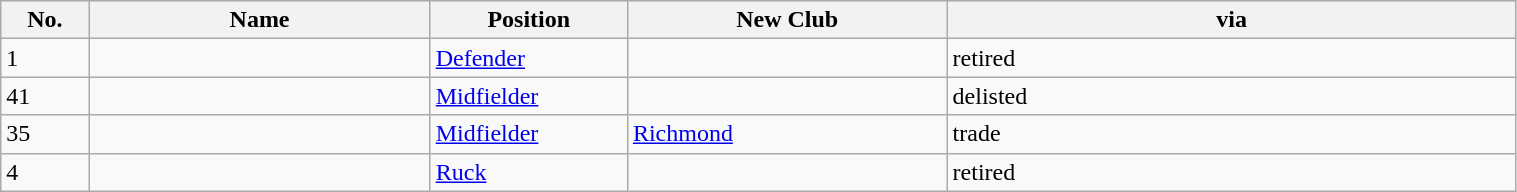<table class="wikitable sortable" style="width:80%;">
<tr style="background:#efefef;">
<th width=1%>No.</th>
<th width=6%>Name</th>
<th width=2%>Position</th>
<th width=5%>New Club</th>
<th width=10%>via</th>
</tr>
<tr>
<td align=left>1</td>
<td></td>
<td><a href='#'>Defender</a></td>
<td></td>
<td>retired</td>
</tr>
<tr>
<td align=left>41</td>
<td></td>
<td><a href='#'>Midfielder</a></td>
<td></td>
<td>delisted</td>
</tr>
<tr>
<td align=left>35</td>
<td></td>
<td><a href='#'>Midfielder</a></td>
<td><a href='#'>Richmond</a></td>
<td>trade</td>
</tr>
<tr>
<td align=left>4</td>
<td></td>
<td><a href='#'>Ruck</a></td>
<td></td>
<td>retired</td>
</tr>
</table>
